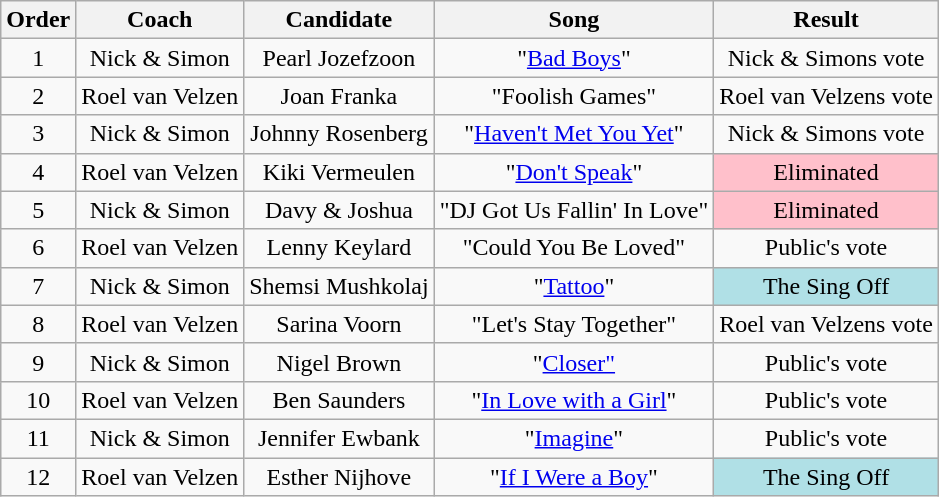<table class="wikitable" style="text-align: center; width: auto;">
<tr>
<th>Order</th>
<th>Coach</th>
<th>Candidate</th>
<th>Song</th>
<th>Result</th>
</tr>
<tr>
<td>1</td>
<td>Nick & Simon</td>
<td>Pearl Jozefzoon</td>
<td>"<a href='#'>Bad Boys</a>"</td>
<td>Nick & Simons vote</td>
</tr>
<tr>
<td>2</td>
<td>Roel van Velzen</td>
<td>Joan Franka</td>
<td>"Foolish Games"</td>
<td>Roel van Velzens vote</td>
</tr>
<tr>
<td>3</td>
<td>Nick & Simon</td>
<td>Johnny Rosenberg</td>
<td>"<a href='#'>Haven't Met You Yet</a>"</td>
<td>Nick & Simons vote</td>
</tr>
<tr>
<td>4</td>
<td>Roel van Velzen</td>
<td>Kiki Vermeulen</td>
<td>"<a href='#'>Don't Speak</a>"</td>
<td style="background:pink;">Eliminated</td>
</tr>
<tr>
<td>5</td>
<td>Nick & Simon</td>
<td>Davy & Joshua</td>
<td>"DJ Got Us Fallin' In Love"</td>
<td style="background:pink;">Eliminated</td>
</tr>
<tr>
<td>6</td>
<td>Roel van Velzen</td>
<td>Lenny Keylard</td>
<td>"Could You Be Loved"</td>
<td>Public's vote</td>
</tr>
<tr>
<td>7</td>
<td>Nick & Simon</td>
<td>Shemsi Mushkolaj</td>
<td>"<a href='#'>Tattoo</a>"</td>
<td style="background:#B0E0E6;">The Sing Off</td>
</tr>
<tr>
<td>8</td>
<td>Roel van Velzen</td>
<td>Sarina Voorn</td>
<td>"Let's Stay Together"</td>
<td>Roel van Velzens vote</td>
</tr>
<tr>
<td>9</td>
<td>Nick & Simon</td>
<td>Nigel Brown</td>
<td>"<a href='#'>Closer"</a></td>
<td>Public's vote</td>
</tr>
<tr>
<td>10</td>
<td>Roel van Velzen</td>
<td>Ben Saunders</td>
<td>"<a href='#'>In Love with a Girl</a>"</td>
<td>Public's vote</td>
</tr>
<tr>
<td>11</td>
<td>Nick & Simon</td>
<td>Jennifer Ewbank</td>
<td>"<a href='#'>Imagine</a>"</td>
<td>Public's vote</td>
</tr>
<tr>
<td>12</td>
<td>Roel van Velzen</td>
<td>Esther Nijhove</td>
<td>"<a href='#'>If I Were a Boy</a>"</td>
<td style="background:#B0E0E6;">The Sing Off</td>
</tr>
</table>
